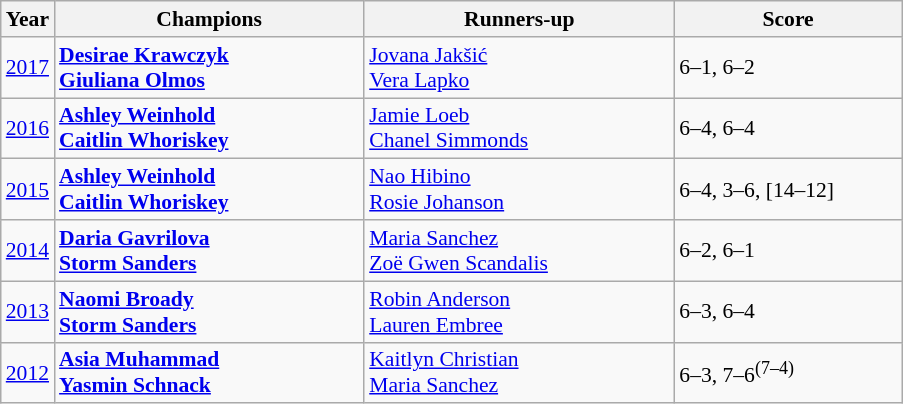<table class="wikitable" style="font-size:90%">
<tr>
<th>Year</th>
<th width="200">Champions</th>
<th width="200">Runners-up</th>
<th width="145">Score</th>
</tr>
<tr>
<td><a href='#'>2017</a></td>
<td> <strong><a href='#'>Desirae Krawczyk</a></strong> <br>  <strong><a href='#'>Giuliana Olmos</a></strong></td>
<td> <a href='#'>Jovana Jakšić</a> <br>  <a href='#'>Vera Lapko</a></td>
<td>6–1, 6–2</td>
</tr>
<tr>
<td><a href='#'>2016</a></td>
<td> <strong><a href='#'>Ashley Weinhold</a></strong> <br>  <strong><a href='#'>Caitlin Whoriskey</a></strong></td>
<td> <a href='#'>Jamie Loeb</a> <br>  <a href='#'>Chanel Simmonds</a></td>
<td>6–4, 6–4</td>
</tr>
<tr>
<td><a href='#'>2015</a></td>
<td> <strong><a href='#'>Ashley Weinhold</a></strong> <br>  <strong><a href='#'>Caitlin Whoriskey</a></strong></td>
<td> <a href='#'>Nao Hibino</a> <br>  <a href='#'>Rosie Johanson</a></td>
<td>6–4, 3–6, [14–12]</td>
</tr>
<tr>
<td><a href='#'>2014</a></td>
<td> <strong><a href='#'>Daria Gavrilova</a></strong> <br>  <strong><a href='#'>Storm Sanders</a></strong></td>
<td> <a href='#'>Maria Sanchez</a> <br>  <a href='#'>Zoë Gwen Scandalis</a></td>
<td>6–2, 6–1</td>
</tr>
<tr>
<td><a href='#'>2013</a></td>
<td> <strong><a href='#'>Naomi Broady</a></strong> <br>  <strong><a href='#'>Storm Sanders</a></strong></td>
<td> <a href='#'>Robin Anderson</a> <br>  <a href='#'>Lauren Embree</a></td>
<td>6–3, 6–4</td>
</tr>
<tr>
<td><a href='#'>2012</a></td>
<td> <strong><a href='#'>Asia Muhammad</a></strong> <br>  <strong><a href='#'>Yasmin Schnack</a></strong></td>
<td> <a href='#'>Kaitlyn Christian</a> <br>  <a href='#'>Maria Sanchez</a></td>
<td>6–3, 7–6<sup>(7–4)</sup></td>
</tr>
</table>
